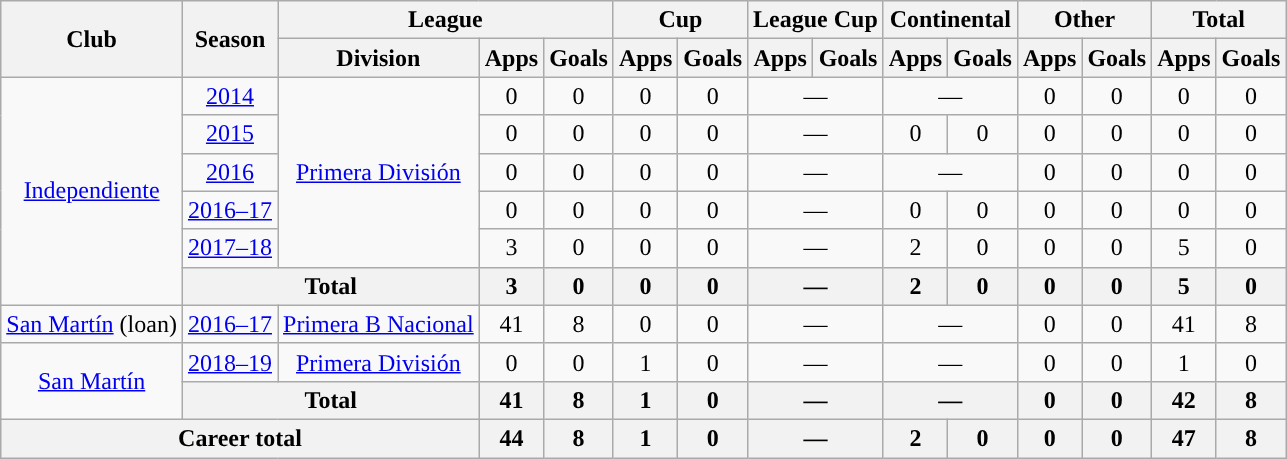<table class="wikitable" style="text-align:center">
<tr>
<th rowspan="2">Club</th>
<th rowspan="2">Season</th>
<th colspan="3">League</th>
<th colspan="2">Cup</th>
<th colspan="2">League Cup</th>
<th colspan="2">Continental</th>
<th colspan="2">Other</th>
<th colspan="2">Total</th>
</tr>
<tr>
<th>Division</th>
<th>Apps</th>
<th>Goals</th>
<th>Apps</th>
<th>Goals</th>
<th>Apps</th>
<th>Goals</th>
<th>Apps</th>
<th>Goals</th>
<th>Apps</th>
<th>Goals</th>
<th>Apps</th>
<th>Goals</th>
</tr>
<tr>
<td rowspan="6"><a href='#'>Independiente</a></td>
<td><a href='#'>2014</a></td>
<td rowspan="5"><a href='#'>Primera División</a></td>
<td>0</td>
<td>0</td>
<td>0</td>
<td>0</td>
<td colspan="2">—</td>
<td colspan="2">—</td>
<td>0</td>
<td>0</td>
<td>0</td>
<td>0</td>
</tr>
<tr>
<td><a href='#'>2015</a></td>
<td>0</td>
<td>0</td>
<td>0</td>
<td>0</td>
<td colspan="2">—</td>
<td>0</td>
<td>0</td>
<td>0</td>
<td>0</td>
<td>0</td>
<td>0</td>
</tr>
<tr>
<td><a href='#'>2016</a></td>
<td>0</td>
<td>0</td>
<td>0</td>
<td>0</td>
<td colspan="2">—</td>
<td colspan="2">—</td>
<td>0</td>
<td>0</td>
<td>0</td>
<td>0</td>
</tr>
<tr>
<td><a href='#'>2016–17</a></td>
<td>0</td>
<td>0</td>
<td>0</td>
<td>0</td>
<td colspan="2">—</td>
<td>0</td>
<td>0</td>
<td>0</td>
<td>0</td>
<td>0</td>
<td>0</td>
</tr>
<tr>
<td><a href='#'>2017–18</a></td>
<td>3</td>
<td>0</td>
<td>0</td>
<td>0</td>
<td colspan="2">—</td>
<td>2</td>
<td>0</td>
<td>0</td>
<td>0</td>
<td>5</td>
<td>0</td>
</tr>
<tr>
<th colspan="2">Total</th>
<th>3</th>
<th>0</th>
<th>0</th>
<th>0</th>
<th colspan="2">—</th>
<th>2</th>
<th>0</th>
<th>0</th>
<th>0</th>
<th>5</th>
<th>0</th>
</tr>
<tr>
<td rowspan="1"><a href='#'>San Martín</a> (loan)</td>
<td><a href='#'>2016–17</a></td>
<td rowspan="1"><a href='#'>Primera B Nacional</a></td>
<td>41</td>
<td>8</td>
<td>0</td>
<td>0</td>
<td colspan="2">—</td>
<td colspan="2">—</td>
<td>0</td>
<td>0</td>
<td>41</td>
<td>8</td>
</tr>
<tr>
<td rowspan="2"><a href='#'>San Martín</a></td>
<td><a href='#'>2018–19</a></td>
<td rowspan="1"><a href='#'>Primera División</a></td>
<td>0</td>
<td>0</td>
<td>1</td>
<td>0</td>
<td colspan="2">—</td>
<td colspan="2">—</td>
<td>0</td>
<td>0</td>
<td>1</td>
<td>0</td>
</tr>
<tr>
<th colspan="2">Total</th>
<th>41</th>
<th>8</th>
<th>1</th>
<th>0</th>
<th colspan="2">—</th>
<th colspan="2">—</th>
<th>0</th>
<th>0</th>
<th>42</th>
<th>8</th>
</tr>
<tr>
<th colspan="3">Career total</th>
<th>44</th>
<th>8</th>
<th>1</th>
<th>0</th>
<th colspan="2">—</th>
<th>2</th>
<th>0</th>
<th>0</th>
<th>0</th>
<th>47</th>
<th>8</th>
</tr>
</table>
